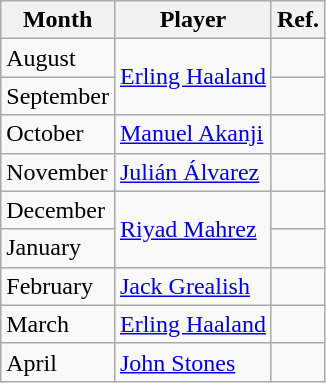<table class="wikitable">
<tr>
<th>Month</th>
<th>Player</th>
<th>Ref.</th>
</tr>
<tr>
<td>August</td>
<td rowspan="2"> <a href='#'>Erling Haaland</a></td>
<td></td>
</tr>
<tr>
<td>September</td>
<td></td>
</tr>
<tr>
<td>October</td>
<td> <a href='#'>Manuel Akanji</a></td>
<td></td>
</tr>
<tr>
<td>November</td>
<td> <a href='#'>Julián Álvarez</a></td>
<td></td>
</tr>
<tr>
<td>December</td>
<td rowspan=2> <a href='#'>Riyad Mahrez</a></td>
<td></td>
</tr>
<tr>
<td>January</td>
<td></td>
</tr>
<tr>
<td>February</td>
<td> <a href='#'>Jack Grealish</a></td>
<td></td>
</tr>
<tr>
<td>March</td>
<td> <a href='#'>Erling Haaland</a></td>
<td></td>
</tr>
<tr>
<td>April</td>
<td> <a href='#'>John Stones</a></td>
<td></td>
</tr>
</table>
